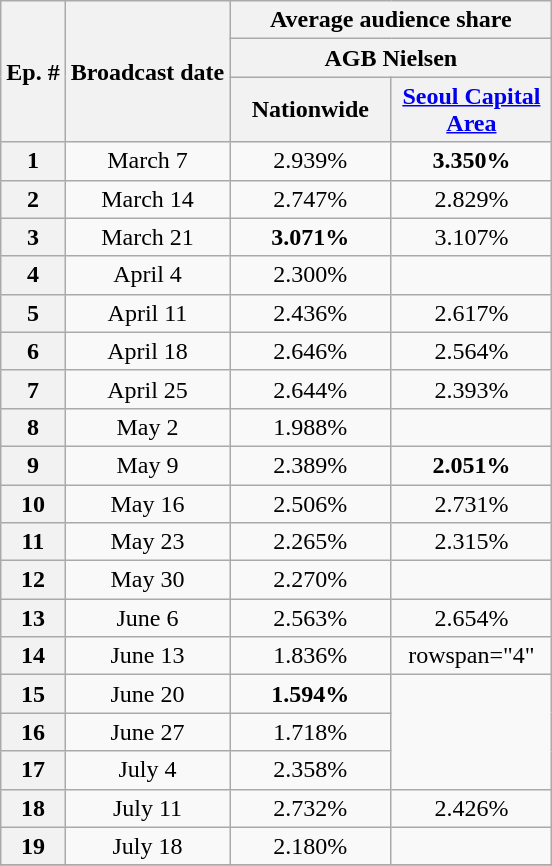<table class="wikitable" style="text-align:center">
<tr>
<th rowspan="3">Ep. #</th>
<th rowspan="3">Broadcast date</th>
<th colspan="2">Average audience share</th>
</tr>
<tr>
<th colspan="2">AGB Nielsen</th>
</tr>
<tr>
<th width=100>Nationwide</th>
<th width=100><a href='#'>Seoul Capital Area</a></th>
</tr>
<tr>
<th>1</th>
<td>March 7</td>
<td>2.939%</td>
<td><span><strong>3.350%</strong></span></td>
</tr>
<tr>
<th>2</th>
<td>March 14</td>
<td>2.747%</td>
<td>2.829%</td>
</tr>
<tr>
<th>3</th>
<td>March 21</td>
<td><span><strong>3.071%</strong></span></td>
<td>3.107%</td>
</tr>
<tr>
<th>4</th>
<td>April 4</td>
<td>2.300%</td>
<td></td>
</tr>
<tr>
<th>5</th>
<td>April 11</td>
<td>2.436%</td>
<td>2.617%</td>
</tr>
<tr>
<th>6</th>
<td>April 18</td>
<td>2.646%</td>
<td>2.564%</td>
</tr>
<tr>
<th>7</th>
<td>April 25</td>
<td>2.644%</td>
<td>2.393%</td>
</tr>
<tr>
<th>8</th>
<td>May 2</td>
<td>1.988%</td>
<td></td>
</tr>
<tr>
<th>9</th>
<td>May 9</td>
<td>2.389%</td>
<td><span><strong>2.051%</strong></span></td>
</tr>
<tr>
<th>10</th>
<td>May 16</td>
<td>2.506%</td>
<td>2.731%</td>
</tr>
<tr>
<th>11</th>
<td>May 23</td>
<td>2.265%</td>
<td>2.315%</td>
</tr>
<tr>
<th>12</th>
<td>May 30</td>
<td>2.270%</td>
<td></td>
</tr>
<tr>
<th>13</th>
<td>June 6</td>
<td>2.563%</td>
<td>2.654%</td>
</tr>
<tr>
<th>14</th>
<td>June 13</td>
<td>1.836%</td>
<td>rowspan="4" </td>
</tr>
<tr>
<th>15</th>
<td>June 20</td>
<td><span><strong>1.594%</strong></span></td>
</tr>
<tr>
<th>16</th>
<td>June 27</td>
<td>1.718%</td>
</tr>
<tr>
<th>17</th>
<td>July 4</td>
<td>2.358%</td>
</tr>
<tr>
<th>18</th>
<td>July 11</td>
<td>2.732%</td>
<td>2.426%</td>
</tr>
<tr>
<th>19</th>
<td>July 18</td>
<td>2.180%</td>
<td></td>
</tr>
<tr>
</tr>
</table>
